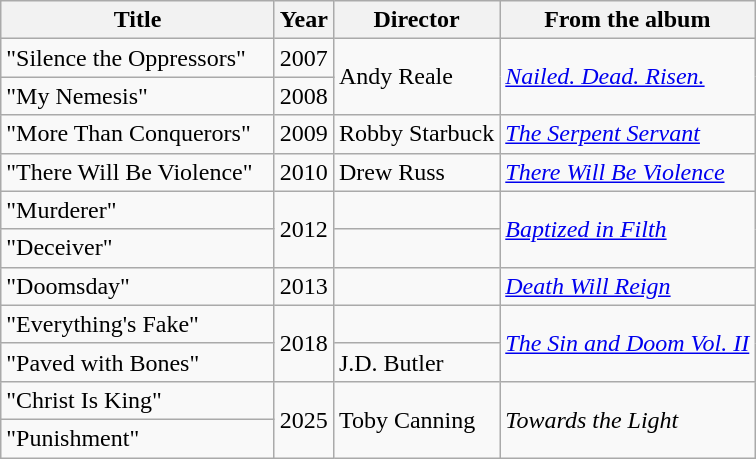<table class="wikitable">
<tr>
<th style="width:175px;">Title</th>
<th>Year</th>
<th>Director</th>
<th>From the album</th>
</tr>
<tr>
<td>"Silence the Oppressors"</td>
<td>2007</td>
<td rowspan="2">Andy Reale</td>
<td rowspan="2"><em><a href='#'>Nailed. Dead. Risen.</a></em></td>
</tr>
<tr>
<td>"My Nemesis"</td>
<td>2008</td>
</tr>
<tr>
<td>"More Than Conquerors"</td>
<td>2009</td>
<td>Robby Starbuck</td>
<td><em><a href='#'>The Serpent Servant</a></em></td>
</tr>
<tr>
<td>"There Will Be Violence"</td>
<td>2010</td>
<td>Drew Russ</td>
<td><em><a href='#'>There Will Be Violence</a></em></td>
</tr>
<tr>
<td>"Murderer"</td>
<td rowspan="2">2012</td>
<td></td>
<td rowspan="2"><em><a href='#'>Baptized in Filth</a></em></td>
</tr>
<tr>
<td>"Deceiver"</td>
<td></td>
</tr>
<tr>
<td>"Doomsday"</td>
<td>2013</td>
<td></td>
<td><em><a href='#'>Death Will Reign</a></em></td>
</tr>
<tr>
<td>"Everything's Fake"</td>
<td rowspan="2">2018</td>
<td></td>
<td rowspan="2"><em><a href='#'>The Sin and Doom Vol. II</a></em></td>
</tr>
<tr>
<td>"Paved with Bones"</td>
<td>J.D. Butler</td>
</tr>
<tr>
<td>"Christ Is King"</td>
<td rowspan="2">2025</td>
<td rowspan="2">Toby Canning</td>
<td rowspan="2"><em>Towards the Light</em></td>
</tr>
<tr>
<td>"Punishment"</td>
</tr>
</table>
